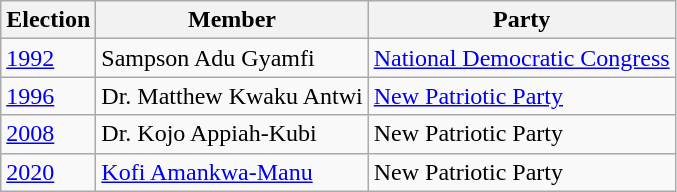<table class="wikitable">
<tr>
<th>Election</th>
<th>Member</th>
<th>Party</th>
</tr>
<tr>
<td><a href='#'>1992</a></td>
<td>Sampson Adu Gyamfi</td>
<td><a href='#'>National Democratic Congress</a></td>
</tr>
<tr>
<td><a href='#'>1996</a></td>
<td>Dr. Matthew Kwaku Antwi</td>
<td><a href='#'>New Patriotic Party</a></td>
</tr>
<tr>
<td><a href='#'>2008</a></td>
<td>Dr. Kojo Appiah-Kubi</td>
<td>New Patriotic Party</td>
</tr>
<tr>
<td><a href='#'>2020</a></td>
<td><a href='#'>Kofi Amankwa-Manu</a></td>
<td>New Patriotic Party</td>
</tr>
</table>
